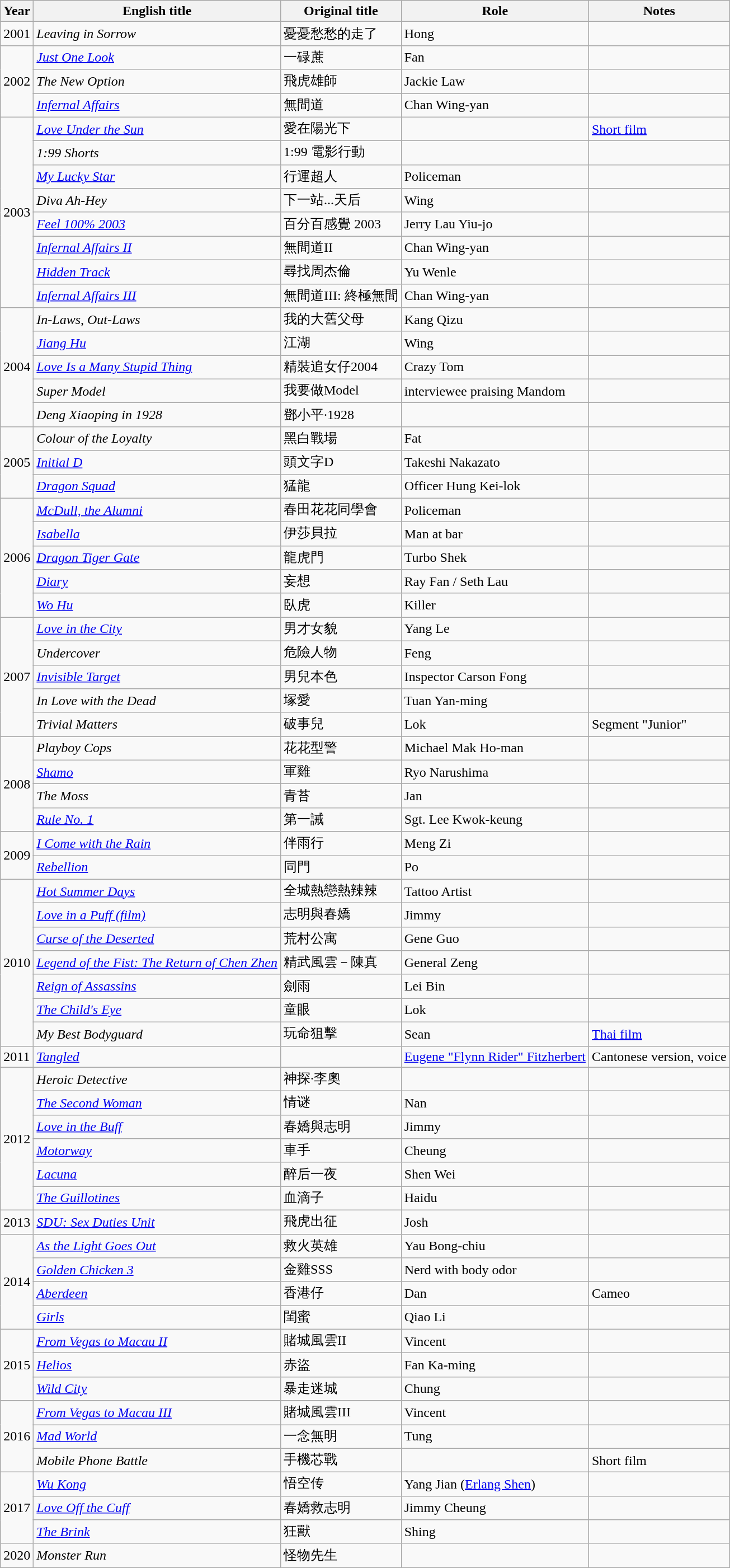<table class="wikitable sortable">
<tr>
<th>Year</th>
<th>English title</th>
<th>Original title</th>
<th>Role</th>
<th class="unsortable">Notes</th>
</tr>
<tr>
<td>2001</td>
<td><em>Leaving in Sorrow</em></td>
<td>憂憂愁愁的走了</td>
<td>Hong</td>
<td></td>
</tr>
<tr>
<td rowspan=3>2002</td>
<td><em><a href='#'>Just One Look</a></em></td>
<td>一碌蔗</td>
<td>Fan</td>
<td></td>
</tr>
<tr>
<td><em>The New Option</em></td>
<td>飛虎雄師</td>
<td>Jackie Law</td>
<td></td>
</tr>
<tr>
<td><em><a href='#'>Infernal Affairs</a></em></td>
<td>無間道</td>
<td>Chan Wing-yan</td>
<td></td>
</tr>
<tr>
<td rowspan=8>2003</td>
<td><em><a href='#'>Love Under the Sun</a></em></td>
<td>愛在陽光下</td>
<td></td>
<td><a href='#'>Short film</a></td>
</tr>
<tr>
<td><em>1:99 Shorts</em></td>
<td>1:99 電影行動</td>
<td></td>
<td></td>
</tr>
<tr>
<td><em><a href='#'>My Lucky Star</a></em></td>
<td>行運超人</td>
<td>Policeman</td>
<td></td>
</tr>
<tr>
<td><em>Diva Ah-Hey</em></td>
<td>下一站...天后</td>
<td>Wing</td>
<td></td>
</tr>
<tr>
<td><em><a href='#'>Feel 100% 2003</a></em></td>
<td>百分百感覺 2003</td>
<td>Jerry Lau Yiu-jo</td>
<td></td>
</tr>
<tr>
<td><em><a href='#'>Infernal Affairs II</a></em></td>
<td>無間道II</td>
<td>Chan Wing-yan</td>
<td></td>
</tr>
<tr>
<td><em><a href='#'>Hidden Track</a></em></td>
<td>尋找周杰倫</td>
<td>Yu Wenle</td>
<td></td>
</tr>
<tr>
<td><em><a href='#'>Infernal Affairs III</a></em></td>
<td>無間道III: 終極無間</td>
<td>Chan Wing-yan</td>
<td></td>
</tr>
<tr>
<td rowspan=5>2004</td>
<td><em>In-Laws, Out-Laws</em></td>
<td>我的大舊父母</td>
<td>Kang Qizu</td>
<td></td>
</tr>
<tr>
<td><em><a href='#'>Jiang Hu</a></em></td>
<td>江湖</td>
<td>Wing</td>
<td></td>
</tr>
<tr>
<td><em><a href='#'>Love Is a Many Stupid Thing</a></em></td>
<td>精裝追女仔2004</td>
<td>Crazy Tom</td>
<td></td>
</tr>
<tr>
<td><em>Super Model</em></td>
<td>我要做Model</td>
<td>interviewee praising Mandom</td>
<td></td>
</tr>
<tr>
<td><em>Deng Xiaoping in 1928</em></td>
<td>鄧小平·1928</td>
<td></td>
<td></td>
</tr>
<tr>
<td rowspan=3>2005</td>
<td><em>Colour of the Loyalty</em></td>
<td>黑白戰場</td>
<td>Fat</td>
<td></td>
</tr>
<tr>
<td><em><a href='#'>Initial D</a></em></td>
<td>頭文字D</td>
<td>Takeshi Nakazato</td>
<td></td>
</tr>
<tr>
<td><em><a href='#'>Dragon Squad</a></em></td>
<td>猛龍</td>
<td>Officer Hung Kei-lok</td>
<td></td>
</tr>
<tr>
<td rowspan=5>2006</td>
<td><em><a href='#'>McDull, the Alumni</a></em></td>
<td>春田花花同學會</td>
<td>Policeman</td>
<td></td>
</tr>
<tr>
<td><em><a href='#'>Isabella</a></em></td>
<td>伊莎貝拉</td>
<td>Man at bar</td>
<td></td>
</tr>
<tr>
<td><em><a href='#'>Dragon Tiger Gate</a></em></td>
<td>龍虎門</td>
<td>Turbo Shek</td>
<td></td>
</tr>
<tr>
<td><em><a href='#'>Diary</a></em></td>
<td>妄想</td>
<td>Ray Fan / Seth Lau</td>
<td></td>
</tr>
<tr>
<td><em><a href='#'>Wo Hu</a></em></td>
<td>臥虎</td>
<td>Killer</td>
<td></td>
</tr>
<tr>
<td rowspan=5>2007</td>
<td><em><a href='#'>Love in the City</a></em></td>
<td>男才女貌</td>
<td>Yang Le</td>
<td></td>
</tr>
<tr>
<td><em>Undercover</em></td>
<td>危險人物</td>
<td>Feng</td>
<td></td>
</tr>
<tr>
<td><em><a href='#'>Invisible Target</a></em></td>
<td>男兒本色</td>
<td>Inspector Carson Fong</td>
<td></td>
</tr>
<tr>
<td><em>In Love with the Dead</em></td>
<td>塚愛</td>
<td>Tuan Yan-ming</td>
<td></td>
</tr>
<tr>
<td><em>Trivial Matters</em></td>
<td>破事兒</td>
<td>Lok</td>
<td>Segment "Junior"</td>
</tr>
<tr>
<td rowspan=4>2008</td>
<td><em>Playboy Cops</em></td>
<td>花花型警</td>
<td>Michael Mak Ho-man</td>
<td></td>
</tr>
<tr>
<td><em><a href='#'>Shamo</a></em></td>
<td>軍雞</td>
<td>Ryo Narushima</td>
<td></td>
</tr>
<tr>
<td><em>The Moss</em></td>
<td>青苔</td>
<td>Jan</td>
<td></td>
</tr>
<tr>
<td><em><a href='#'>Rule No. 1</a></em></td>
<td>第一誡</td>
<td>Sgt. Lee Kwok-keung</td>
<td></td>
</tr>
<tr>
<td rowspan=2>2009</td>
<td><em><a href='#'>I Come with the Rain</a></em></td>
<td>伴雨行</td>
<td>Meng Zi</td>
<td></td>
</tr>
<tr>
<td><em><a href='#'>Rebellion</a></em></td>
<td>同門</td>
<td>Po</td>
<td></td>
</tr>
<tr>
<td rowspan=7>2010</td>
<td><em><a href='#'>Hot Summer Days</a></em></td>
<td>全城熱戀熱辣辣</td>
<td>Tattoo Artist</td>
<td></td>
</tr>
<tr>
<td><em><a href='#'>Love in a Puff (film)</a></em></td>
<td>志明與春嬌</td>
<td>Jimmy</td>
<td></td>
</tr>
<tr>
<td><em><a href='#'>Curse of the Deserted</a></em></td>
<td>荒村公寓</td>
<td>Gene Guo</td>
<td></td>
</tr>
<tr>
<td><em><a href='#'>Legend of the Fist: The Return of Chen Zhen</a></em></td>
<td>精武風雲－陳真</td>
<td>General Zeng</td>
<td></td>
</tr>
<tr>
<td><em><a href='#'>Reign of Assassins</a></em></td>
<td>劍雨</td>
<td>Lei Bin</td>
<td></td>
</tr>
<tr>
<td><em><a href='#'>The Child's Eye</a></em></td>
<td>童眼</td>
<td>Lok</td>
<td></td>
</tr>
<tr>
<td><em>My Best Bodyguard</em></td>
<td>玩命狙擊</td>
<td>Sean</td>
<td><a href='#'>Thai film</a></td>
</tr>
<tr>
<td>2011</td>
<td><em><a href='#'>Tangled</a></em></td>
<td></td>
<td><a href='#'>Eugene "Flynn Rider" Fitzherbert</a></td>
<td>Cantonese version, voice</td>
</tr>
<tr>
<td rowspan=6>2012</td>
<td><em>Heroic Detective</em></td>
<td>神探·李奧</td>
<td></td>
<td></td>
</tr>
<tr>
<td><em><a href='#'>The Second Woman</a></em></td>
<td>情谜</td>
<td>Nan</td>
<td></td>
</tr>
<tr>
<td><em><a href='#'>Love in the Buff</a></em></td>
<td>春嬌與志明</td>
<td>Jimmy</td>
<td></td>
</tr>
<tr>
<td><em><a href='#'>Motorway</a></em></td>
<td>車手</td>
<td>Cheung</td>
<td></td>
</tr>
<tr>
<td><em><a href='#'>Lacuna</a></em></td>
<td>醉后一夜</td>
<td>Shen Wei</td>
<td></td>
</tr>
<tr>
<td><em><a href='#'>The Guillotines</a></em></td>
<td>血滴子</td>
<td>Haidu</td>
<td></td>
</tr>
<tr>
<td>2013</td>
<td><em><a href='#'>SDU: Sex Duties Unit</a></em></td>
<td>飛虎出征</td>
<td>Josh</td>
<td></td>
</tr>
<tr>
<td rowspan=4>2014</td>
<td><em><a href='#'>As the Light Goes Out</a></em></td>
<td>救火英雄</td>
<td>Yau Bong-chiu</td>
<td></td>
</tr>
<tr>
<td><em><a href='#'>Golden Chicken 3</a></em></td>
<td>金雞SSS</td>
<td>Nerd with body odor</td>
<td></td>
</tr>
<tr>
<td><em><a href='#'>Aberdeen</a></em></td>
<td>香港仔</td>
<td>Dan</td>
<td>Cameo</td>
</tr>
<tr>
<td><em><a href='#'>Girls</a></em></td>
<td>閨蜜</td>
<td>Qiao Li</td>
<td></td>
</tr>
<tr>
<td rowspan=3>2015</td>
<td><em><a href='#'>From Vegas to Macau II</a></em></td>
<td>賭城風雲II</td>
<td>Vincent</td>
<td></td>
</tr>
<tr>
<td><em><a href='#'>Helios</a></em></td>
<td>赤盜</td>
<td>Fan Ka-ming</td>
<td></td>
</tr>
<tr>
<td><em><a href='#'>Wild City</a></em></td>
<td>暴走迷城</td>
<td>Chung</td>
<td></td>
</tr>
<tr>
<td rowspan=3>2016</td>
<td><em><a href='#'>From Vegas to Macau III</a></em></td>
<td>賭城風雲III</td>
<td>Vincent</td>
<td></td>
</tr>
<tr>
<td><em><a href='#'>Mad World</a></em></td>
<td>一念無明</td>
<td>Tung</td>
<td></td>
</tr>
<tr>
<td><em>Mobile Phone Battle</em></td>
<td>手機芯戰</td>
<td></td>
<td>Short film</td>
</tr>
<tr>
<td rowspan=3>2017</td>
<td><em><a href='#'>Wu Kong</a></em></td>
<td>悟空传</td>
<td>Yang Jian (<a href='#'>Erlang Shen</a>)</td>
<td></td>
</tr>
<tr>
<td><em><a href='#'>Love Off the Cuff</a></em></td>
<td>春嬌救志明</td>
<td>Jimmy Cheung</td>
<td></td>
</tr>
<tr>
<td><em><a href='#'>The Brink</a></em></td>
<td>狂獸</td>
<td>Shing</td>
<td></td>
</tr>
<tr>
<td>2020</td>
<td><em>Monster Run</em></td>
<td>怪物先生</td>
<td></td>
<td></td>
</tr>
</table>
